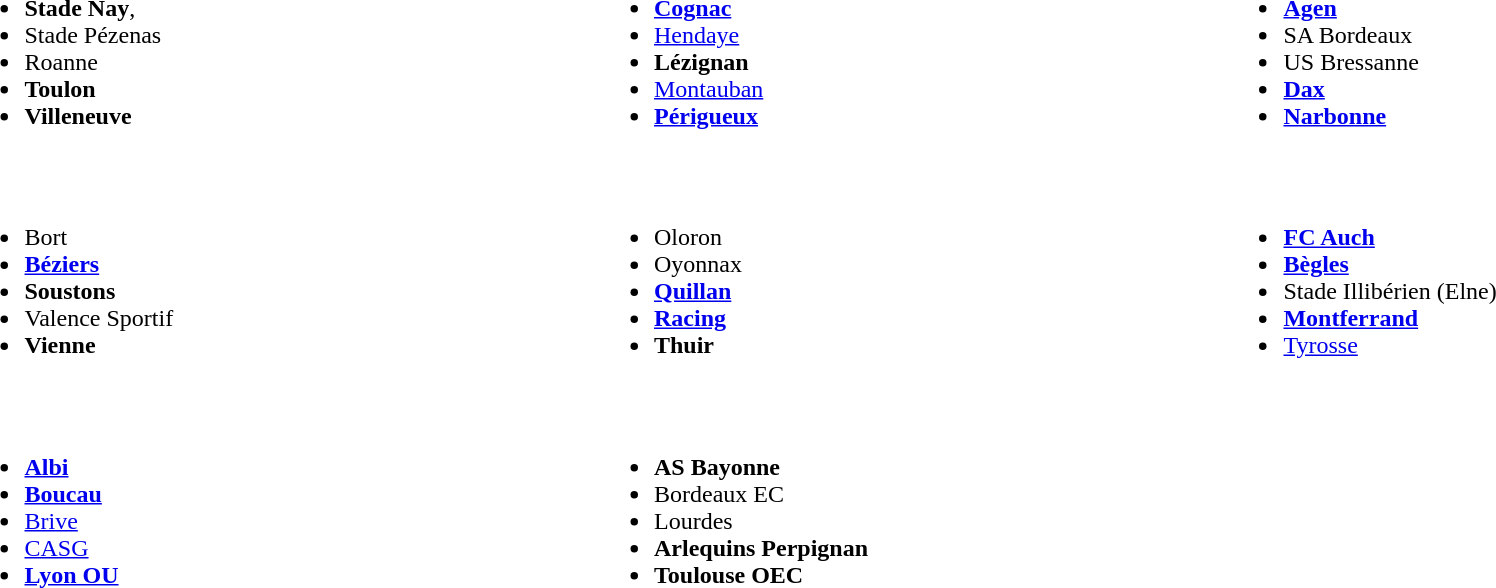<table width="100%" align="center" border="0" cellpadding="4" cellspacing="5">
<tr valign="top" align="left">
<td width="33%"><br><ul><li><strong>Stade Nay</strong>,</li><li>Stade Pézenas</li><li>Roanne</li><li><strong>Toulon</strong></li><li><strong>Villeneuve</strong></li></ul></td>
<td width="33%"><br><ul><li><strong><a href='#'>Cognac</a></strong></li><li><a href='#'>Hendaye</a></li><li><strong>Lézignan</strong></li><li><a href='#'>Montauban</a></li><li><strong><a href='#'>Périgueux</a></strong></li></ul></td>
<td width="33%"><br><ul><li><strong><a href='#'>Agen</a></strong></li><li>SA Bordeaux</li><li>US Bressanne</li><li><strong><a href='#'>Dax</a></strong></li><li><strong><a href='#'>Narbonne</a></strong></li></ul></td>
</tr>
<tr valign="top" align="left">
<td width="33%"><br><ul><li>Bort</li><li><strong><a href='#'>Béziers</a></strong></li><li><strong>Soustons</strong></li><li>Valence Sportif</li><li><strong>Vienne</strong></li></ul></td>
<td width="33%"><br><ul><li>Oloron</li><li>Oyonnax</li><li><strong><a href='#'>Quillan</a></strong></li><li><strong><a href='#'>Racing</a></strong></li><li><strong>Thuir</strong></li></ul></td>
<td width="33%"><br><ul><li><strong><a href='#'>FC Auch</a></strong></li><li><strong><a href='#'>Bègles</a></strong></li><li>Stade Illibérien (Elne)</li><li><strong><a href='#'>Montferrand</a></strong></li><li><a href='#'>Tyrosse</a></li></ul></td>
</tr>
<tr valign="top" align="left">
<td width="33%"><br><ul><li><strong><a href='#'>Albi</a></strong></li><li><strong><a href='#'>Boucau</a></strong></li><li><a href='#'>Brive</a></li><li><a href='#'>CASG</a></li><li><strong><a href='#'>Lyon OU</a></strong></li></ul></td>
<td width="33%"><br><ul><li><strong>AS Bayonne</strong></li><li>Bordeaux EC</li><li>Lourdes</li><li><strong>Arlequins Perpignan</strong></li><li><strong>Toulouse OEC</strong></li></ul></td>
<td width="33%"></td>
</tr>
</table>
